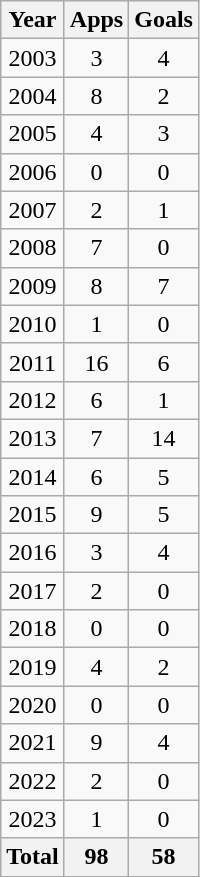<table class="wikitable" style="text-align:center">
<tr>
<th>Year</th>
<th>Apps</th>
<th>Goals</th>
</tr>
<tr>
<td>2003</td>
<td>3</td>
<td>4</td>
</tr>
<tr>
<td>2004</td>
<td>8</td>
<td>2</td>
</tr>
<tr>
<td>2005</td>
<td>4</td>
<td>3</td>
</tr>
<tr>
<td>2006</td>
<td>0</td>
<td>0</td>
</tr>
<tr>
<td>2007</td>
<td>2</td>
<td>1</td>
</tr>
<tr>
<td>2008</td>
<td>7</td>
<td>0</td>
</tr>
<tr>
<td>2009</td>
<td>8</td>
<td>7</td>
</tr>
<tr>
<td>2010</td>
<td>1</td>
<td>0</td>
</tr>
<tr>
<td>2011</td>
<td>16</td>
<td>6</td>
</tr>
<tr>
<td>2012</td>
<td>6</td>
<td>1</td>
</tr>
<tr>
<td>2013</td>
<td>7</td>
<td>14</td>
</tr>
<tr>
<td>2014</td>
<td>6</td>
<td>5</td>
</tr>
<tr>
<td>2015</td>
<td>9</td>
<td>5</td>
</tr>
<tr>
<td>2016</td>
<td>3</td>
<td>4</td>
</tr>
<tr>
<td>2017</td>
<td>2</td>
<td>0</td>
</tr>
<tr>
<td>2018</td>
<td>0</td>
<td>0</td>
</tr>
<tr>
<td>2019</td>
<td>4</td>
<td>2</td>
</tr>
<tr>
<td>2020</td>
<td>0</td>
<td>0</td>
</tr>
<tr>
<td>2021</td>
<td>9</td>
<td>4</td>
</tr>
<tr>
<td>2022</td>
<td>2</td>
<td>0</td>
</tr>
<tr>
<td>2023</td>
<td>1</td>
<td>0</td>
</tr>
<tr>
<th>Total</th>
<th>98</th>
<th>58</th>
</tr>
</table>
